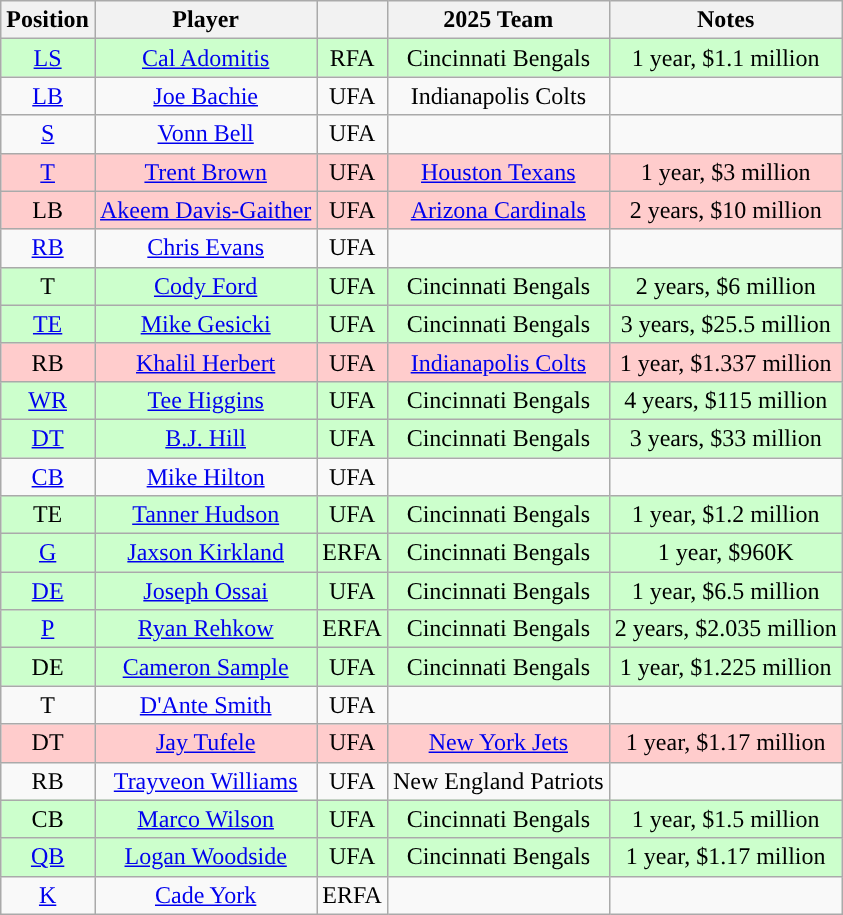<table class="wikitable" style="text-align:center">
<tr>
<th>Position</th>
<th>Player</th>
<th></th>
<th>2025 Team</th>
<th>Notes</th>
</tr>
<tr style="background:#cfc">
<td><a href='#'>LS</a></td>
<td><a href='#'>Cal Adomitis</a></td>
<td>RFA</td>
<td>Cincinnati Bengals</td>
<td>1 year, $1.1 million</td>
</tr>
<tr>
<td><a href='#'>LB</a></td>
<td><a href='#'>Joe Bachie</a></td>
<td>UFA</td>
<td>Indianapolis Colts</td>
<td></td>
</tr>
<tr>
<td><a href='#'>S</a></td>
<td><a href='#'>Vonn Bell</a></td>
<td>UFA</td>
<td></td>
<td></td>
</tr>
<tr style="background:#fcc;">
<td><a href='#'>T</a></td>
<td><a href='#'>Trent Brown</a></td>
<td>UFA</td>
<td><a href='#'>Houston Texans</a></td>
<td>1 year, $3 million</td>
</tr>
<tr style="background:#fcc;">
<td>LB</td>
<td><a href='#'>Akeem Davis-Gaither</a></td>
<td>UFA</td>
<td><a href='#'>Arizona Cardinals</a></td>
<td>2 years, $10 million</td>
</tr>
<tr>
<td><a href='#'>RB</a></td>
<td><a href='#'>Chris Evans</a></td>
<td>UFA</td>
<td></td>
<td></td>
</tr>
<tr style="background:#cfc">
<td>T</td>
<td><a href='#'>Cody Ford</a></td>
<td>UFA</td>
<td>Cincinnati Bengals</td>
<td>2 years, $6 million</td>
</tr>
<tr style="background:#cfc">
<td><a href='#'>TE</a></td>
<td><a href='#'>Mike Gesicki</a></td>
<td>UFA</td>
<td>Cincinnati Bengals</td>
<td>3 years, $25.5 million</td>
</tr>
<tr style="background:#fcc;">
<td>RB</td>
<td><a href='#'>Khalil Herbert</a></td>
<td>UFA</td>
<td><a href='#'>Indianapolis Colts</a></td>
<td>1 year, $1.337 million</td>
</tr>
<tr style="background:#cfc">
<td><a href='#'>WR</a></td>
<td><a href='#'>Tee Higgins</a></td>
<td>UFA</td>
<td>Cincinnati Bengals</td>
<td>4 years, $115 million</td>
</tr>
<tr style="background:#cfc">
<td><a href='#'>DT</a></td>
<td><a href='#'>B.J. Hill</a></td>
<td>UFA</td>
<td>Cincinnati Bengals</td>
<td>3 years, $33 million</td>
</tr>
<tr>
<td><a href='#'>CB</a></td>
<td><a href='#'>Mike Hilton</a></td>
<td>UFA</td>
<td></td>
<td></td>
</tr>
<tr style="background:#cfc">
<td>TE</td>
<td><a href='#'>Tanner Hudson</a></td>
<td>UFA</td>
<td>Cincinnati Bengals</td>
<td>1 year, $1.2 million</td>
</tr>
<tr style="background:#cfc">
<td><a href='#'>G</a></td>
<td><a href='#'>Jaxson Kirkland</a></td>
<td>ERFA</td>
<td>Cincinnati Bengals</td>
<td>1 year, $960K</td>
</tr>
<tr style="background:#cfc">
<td><a href='#'>DE</a></td>
<td><a href='#'>Joseph Ossai</a></td>
<td>UFA</td>
<td>Cincinnati Bengals</td>
<td>1 year, $6.5 million</td>
</tr>
<tr style="background:#cfc">
<td><a href='#'>P</a></td>
<td><a href='#'>Ryan Rehkow</a></td>
<td>ERFA</td>
<td>Cincinnati Bengals</td>
<td>2 years, $2.035 million</td>
</tr>
<tr style="background:#cfc">
<td>DE</td>
<td><a href='#'>Cameron Sample</a></td>
<td>UFA</td>
<td>Cincinnati Bengals</td>
<td>1 year, $1.225 million</td>
</tr>
<tr>
<td>T</td>
<td><a href='#'>D'Ante Smith</a></td>
<td>UFA</td>
<td></td>
<td></td>
</tr>
<tr style="background:#fcc;">
<td>DT</td>
<td><a href='#'>Jay Tufele</a></td>
<td>UFA</td>
<td><a href='#'>New York Jets</a></td>
<td>1 year, $1.17 million</td>
</tr>
<tr>
<td>RB</td>
<td><a href='#'>Trayveon Williams</a></td>
<td>UFA</td>
<td>New England Patriots</td>
<td></td>
</tr>
<tr style="background:#cfc">
<td>CB</td>
<td><a href='#'>Marco Wilson</a></td>
<td>UFA</td>
<td>Cincinnati Bengals</td>
<td>1 year, $1.5 million</td>
</tr>
<tr style="background:#cfc">
<td><a href='#'>QB</a></td>
<td><a href='#'>Logan Woodside</a></td>
<td>UFA</td>
<td>Cincinnati Bengals</td>
<td>1 year, $1.17 million</td>
</tr>
<tr>
<td><a href='#'>K</a></td>
<td><a href='#'>Cade York</a></td>
<td>ERFA</td>
<td></td>
<td></td>
</tr>
</table>
